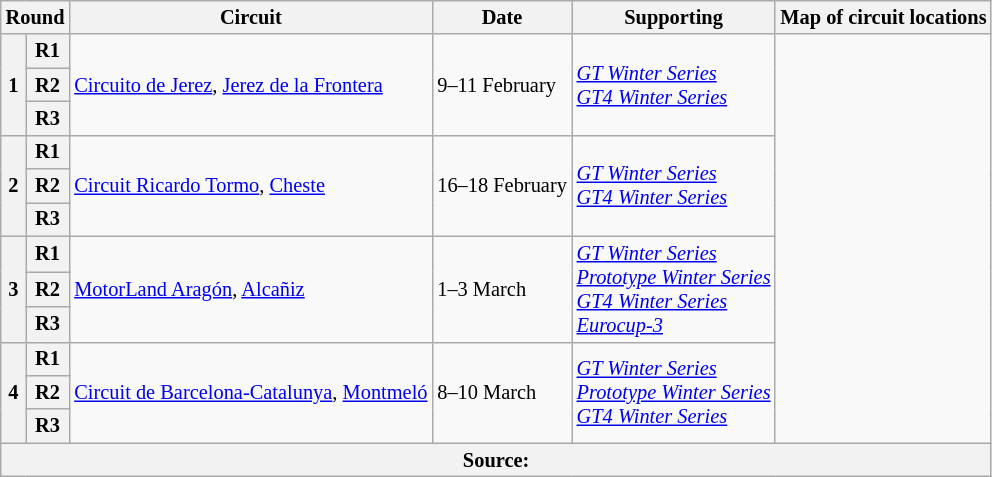<table class="wikitable" style="font-size: 85%">
<tr>
<th colspan="2">Round</th>
<th>Circuit</th>
<th>Date</th>
<th>Supporting</th>
<th>Map of circuit locations</th>
</tr>
<tr>
<th rowspan="3">1</th>
<th>R1</th>
<td rowspan="3"> <a href='#'>Circuito de Jerez</a>, <a href='#'>Jerez de la Frontera</a></td>
<td rowspan="3">9–11 February</td>
<td rowspan="3"><em><a href='#'>GT Winter Series</a></em><br><em><a href='#'>GT4 Winter Series</a></em></td>
<td rowspan="12"></td>
</tr>
<tr>
<th>R2</th>
</tr>
<tr>
<th>R3</th>
</tr>
<tr>
<th rowspan="3">2</th>
<th>R1</th>
<td rowspan="3"> <a href='#'>Circuit Ricardo Tormo</a>, <a href='#'>Cheste</a></td>
<td rowspan="3">16–18 February</td>
<td rowspan="3"><a href='#'><em>GT Winter Series</em></a><br><a href='#'><em>GT4 Winter Series</em></a></td>
</tr>
<tr>
<th>R2</th>
</tr>
<tr>
<th>R3</th>
</tr>
<tr>
<th rowspan="3">3</th>
<th>R1</th>
<td rowspan="3"> <a href='#'>MotorLand Aragón</a>, <a href='#'>Alcañiz</a></td>
<td rowspan="3">1–3 March</td>
<td rowspan="3"><a href='#'><em>GT Winter Series</em></a><br><em><a href='#'>Prototype Winter Series</a></em><br><a href='#'><em>GT4 Winter Series</em></a><br><a href='#'><em>Eurocup-3</em></a></td>
</tr>
<tr>
<th>R2</th>
</tr>
<tr>
<th>R3</th>
</tr>
<tr>
<th rowspan="3">4</th>
<th>R1</th>
<td rowspan="3"> <a href='#'>Circuit de Barcelona-Catalunya</a>, <a href='#'>Montmeló</a></td>
<td rowspan="3">8–10 March</td>
<td rowspan="3"><a href='#'><em>GT Winter Series</em></a><br><a href='#'><em>Prototype Winter Series</em></a><br><a href='#'><em>GT4 Winter Series</em></a></td>
</tr>
<tr>
<th>R2</th>
</tr>
<tr>
<th>R3</th>
</tr>
<tr>
<th colspan="6">Source:</th>
</tr>
</table>
